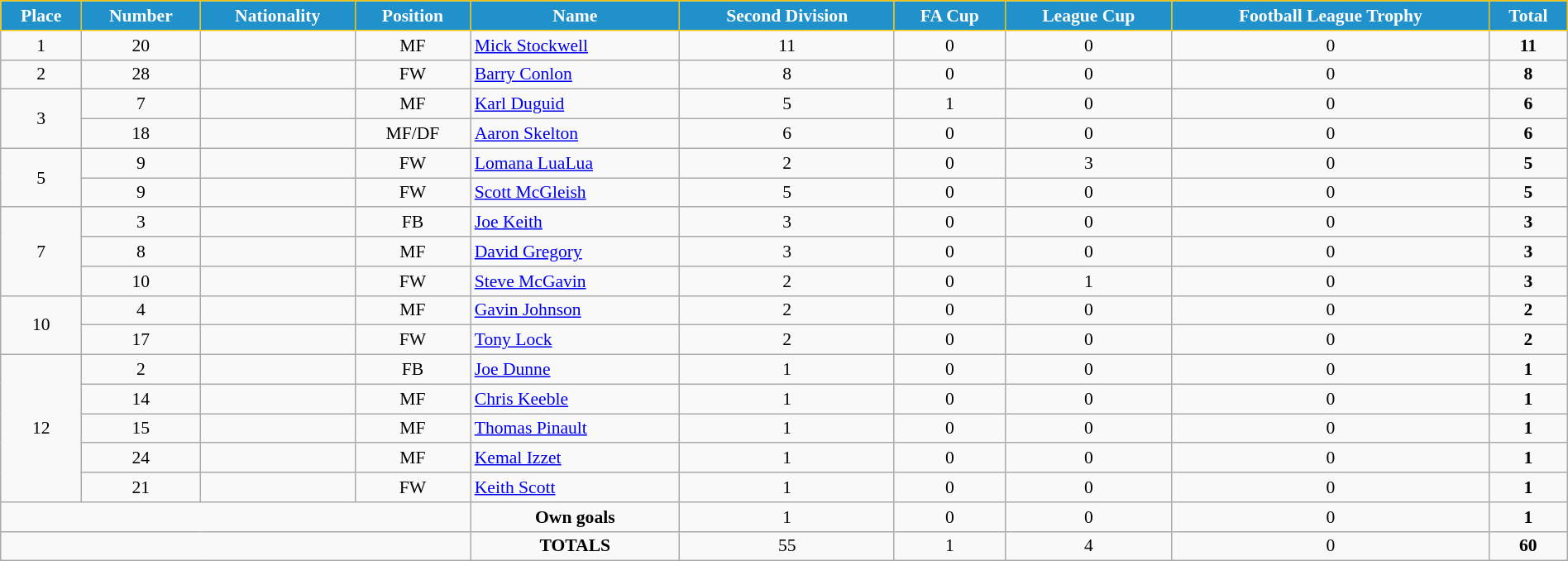<table class="wikitable" style="text-align:center; font-size:90%; width:100%;">
<tr>
<th style="background:#2191CC; color:white; border:1px solid #F7C408; text-align:center;">Place</th>
<th style="background:#2191CC; color:white; border:1px solid #F7C408; text-align:center;">Number</th>
<th style="background:#2191CC; color:white; border:1px solid #F7C408; text-align:center;">Nationality</th>
<th style="background:#2191CC; color:white; border:1px solid #F7C408; text-align:center;">Position</th>
<th style="background:#2191CC; color:white; border:1px solid #F7C408; text-align:center;">Name</th>
<th style="background:#2191CC; color:white; border:1px solid #F7C408; text-align:center;">Second Division</th>
<th style="background:#2191CC; color:white; border:1px solid #F7C408; text-align:center;">FA Cup</th>
<th style="background:#2191CC; color:white; border:1px solid #F7C408; text-align:center;">League Cup</th>
<th style="background:#2191CC; color:white; border:1px solid #F7C408; text-align:center;">Football League Trophy</th>
<th style="background:#2191CC; color:white; border:1px solid #F7C408; text-align:center;">Total</th>
</tr>
<tr>
<td>1</td>
<td>20</td>
<td></td>
<td>MF</td>
<td align="left"><a href='#'>Mick Stockwell</a></td>
<td>11</td>
<td>0</td>
<td>0</td>
<td>0</td>
<td><strong>11</strong></td>
</tr>
<tr>
<td>2</td>
<td>28</td>
<td></td>
<td>FW</td>
<td align="left"><a href='#'>Barry Conlon</a></td>
<td>8</td>
<td>0</td>
<td>0</td>
<td>0</td>
<td><strong>8</strong></td>
</tr>
<tr>
<td rowspan=2>3</td>
<td>7</td>
<td></td>
<td>MF</td>
<td align="left"><a href='#'>Karl Duguid</a></td>
<td>5</td>
<td>1</td>
<td>0</td>
<td>0</td>
<td><strong>6</strong></td>
</tr>
<tr>
<td>18</td>
<td></td>
<td>MF/DF</td>
<td align="left"><a href='#'>Aaron Skelton</a></td>
<td>6</td>
<td>0</td>
<td>0</td>
<td>0</td>
<td><strong>6</strong></td>
</tr>
<tr>
<td rowspan=2>5</td>
<td>9</td>
<td></td>
<td>FW</td>
<td align="left"><a href='#'>Lomana LuaLua</a></td>
<td>2</td>
<td>0</td>
<td>3</td>
<td>0</td>
<td><strong>5</strong></td>
</tr>
<tr>
<td>9</td>
<td></td>
<td>FW</td>
<td align="left"><a href='#'>Scott McGleish</a></td>
<td>5</td>
<td>0</td>
<td>0</td>
<td>0</td>
<td><strong>5</strong></td>
</tr>
<tr>
<td rowspan=3>7</td>
<td>3</td>
<td></td>
<td>FB</td>
<td align="left"><a href='#'>Joe Keith</a></td>
<td>3</td>
<td>0</td>
<td>0</td>
<td>0</td>
<td><strong>3</strong></td>
</tr>
<tr>
<td>8</td>
<td></td>
<td>MF</td>
<td align="left"><a href='#'>David Gregory</a></td>
<td>3</td>
<td>0</td>
<td>0</td>
<td>0</td>
<td><strong>3</strong></td>
</tr>
<tr>
<td>10</td>
<td></td>
<td>FW</td>
<td align="left"><a href='#'>Steve McGavin</a></td>
<td>2</td>
<td>0</td>
<td>1</td>
<td>0</td>
<td><strong>3</strong></td>
</tr>
<tr>
<td rowspan=2>10</td>
<td>4</td>
<td></td>
<td>MF</td>
<td align="left"><a href='#'>Gavin Johnson</a></td>
<td>2</td>
<td>0</td>
<td>0</td>
<td>0</td>
<td><strong>2</strong></td>
</tr>
<tr>
<td>17</td>
<td></td>
<td>FW</td>
<td align="left"><a href='#'>Tony Lock</a></td>
<td>2</td>
<td>0</td>
<td>0</td>
<td>0</td>
<td><strong>2</strong></td>
</tr>
<tr>
<td rowspan=5>12</td>
<td>2</td>
<td></td>
<td>FB</td>
<td align="left"><a href='#'>Joe Dunne</a></td>
<td>1</td>
<td>0</td>
<td>0</td>
<td>0</td>
<td><strong>1</strong></td>
</tr>
<tr>
<td>14</td>
<td></td>
<td>MF</td>
<td align="left"><a href='#'>Chris Keeble</a></td>
<td>1</td>
<td>0</td>
<td>0</td>
<td>0</td>
<td><strong>1</strong></td>
</tr>
<tr>
<td>15</td>
<td></td>
<td>MF</td>
<td align="left"><a href='#'>Thomas Pinault</a></td>
<td>1</td>
<td>0</td>
<td>0</td>
<td>0</td>
<td><strong>1</strong></td>
</tr>
<tr>
<td>24</td>
<td></td>
<td>MF</td>
<td align="left"><a href='#'>Kemal Izzet</a></td>
<td>1</td>
<td>0</td>
<td>0</td>
<td>0</td>
<td><strong>1</strong></td>
</tr>
<tr>
<td>21</td>
<td></td>
<td>FW</td>
<td align="left"><a href='#'>Keith Scott</a></td>
<td>1</td>
<td>0</td>
<td>0</td>
<td>0</td>
<td><strong>1</strong></td>
</tr>
<tr>
<td colspan="4"></td>
<td><strong>Own goals</strong></td>
<td>1</td>
<td>0</td>
<td>0</td>
<td>0</td>
<td><strong>1</strong></td>
</tr>
<tr>
<td colspan="4"></td>
<td><strong>TOTALS</strong></td>
<td>55</td>
<td>1</td>
<td>4</td>
<td>0</td>
<td><strong>60</strong></td>
</tr>
</table>
